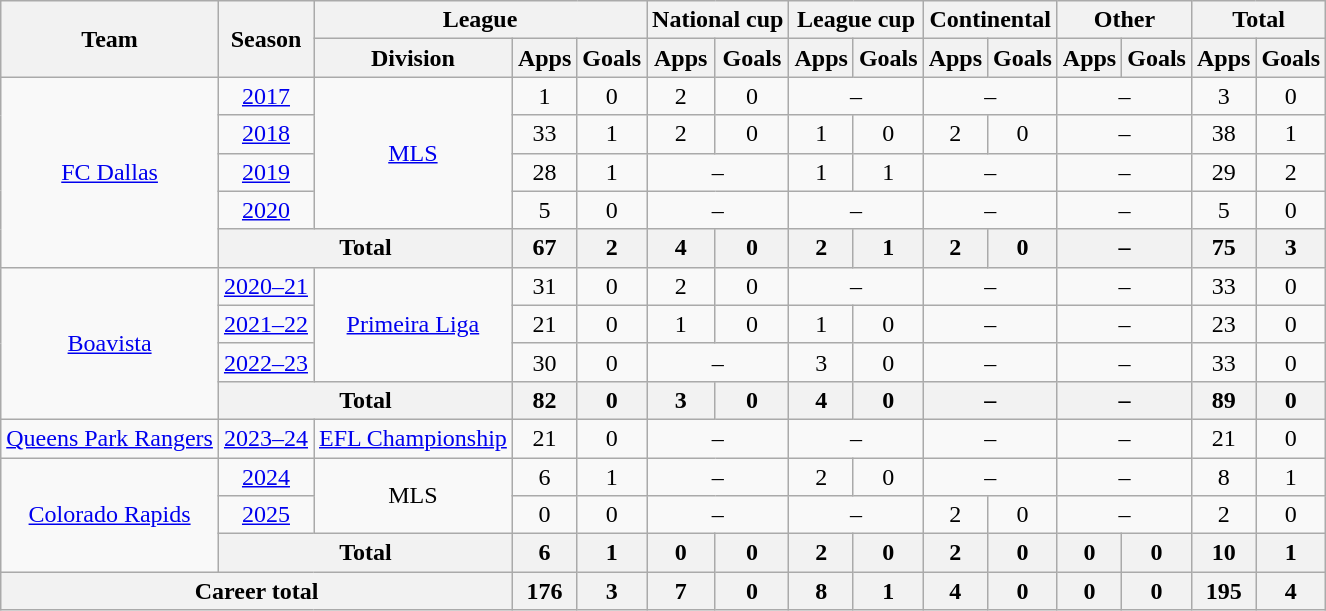<table class="wikitable" style="text-align:center">
<tr>
<th rowspan="2">Team</th>
<th rowspan="2">Season</th>
<th colspan="3">League</th>
<th colspan="2">National cup</th>
<th colspan="2">League cup</th>
<th colspan="2">Continental</th>
<th colspan="2">Other</th>
<th colspan="2">Total</th>
</tr>
<tr>
<th>Division</th>
<th>Apps</th>
<th>Goals</th>
<th>Apps</th>
<th>Goals</th>
<th>Apps</th>
<th>Goals</th>
<th>Apps</th>
<th>Goals</th>
<th>Apps</th>
<th>Goals</th>
<th>Apps</th>
<th>Goals</th>
</tr>
<tr>
<td rowspan="5"><a href='#'>FC Dallas</a></td>
<td><a href='#'>2017</a></td>
<td rowspan="4"><a href='#'>MLS</a></td>
<td>1</td>
<td>0</td>
<td>2</td>
<td>0</td>
<td colspan="2">–</td>
<td colspan="2">–</td>
<td colspan="2">–</td>
<td>3</td>
<td>0</td>
</tr>
<tr>
<td><a href='#'>2018</a></td>
<td>33</td>
<td>1</td>
<td>2</td>
<td>0</td>
<td>1</td>
<td>0</td>
<td>2</td>
<td>0</td>
<td colspan="2">–</td>
<td>38</td>
<td>1</td>
</tr>
<tr>
<td><a href='#'>2019</a></td>
<td>28</td>
<td>1</td>
<td colspan="2">–</td>
<td>1</td>
<td>1</td>
<td colspan="2">–</td>
<td colspan="2">–</td>
<td>29</td>
<td>2</td>
</tr>
<tr>
<td><a href='#'>2020</a></td>
<td>5</td>
<td>0</td>
<td colspan="2">–</td>
<td colspan="2">–</td>
<td colspan="2">–</td>
<td colspan="2">–</td>
<td>5</td>
<td>0</td>
</tr>
<tr>
<th colspan="2">Total</th>
<th>67</th>
<th>2</th>
<th>4</th>
<th>0</th>
<th>2</th>
<th>1</th>
<th>2</th>
<th>0</th>
<th colspan="2">–</th>
<th>75</th>
<th>3</th>
</tr>
<tr>
<td rowspan="4"><a href='#'>Boavista</a></td>
<td><a href='#'>2020–21</a></td>
<td rowspan="3"><a href='#'>Primeira Liga</a></td>
<td>31</td>
<td>0</td>
<td>2</td>
<td>0</td>
<td colspan="2">–</td>
<td colspan="2">–</td>
<td colspan="2">–</td>
<td>33</td>
<td>0</td>
</tr>
<tr>
<td><a href='#'>2021–22</a></td>
<td>21</td>
<td>0</td>
<td>1</td>
<td>0</td>
<td>1</td>
<td>0</td>
<td colspan="2">–</td>
<td colspan="2">–</td>
<td>23</td>
<td>0</td>
</tr>
<tr>
<td><a href='#'>2022–23</a></td>
<td>30</td>
<td>0</td>
<td colspan="2">–</td>
<td>3</td>
<td>0</td>
<td colspan="2">–</td>
<td colspan="2">–</td>
<td>33</td>
<td>0</td>
</tr>
<tr>
<th colspan="2">Total</th>
<th>82</th>
<th>0</th>
<th>3</th>
<th>0</th>
<th>4</th>
<th>0</th>
<th colspan="2">–</th>
<th colspan="2">–</th>
<th>89</th>
<th>0</th>
</tr>
<tr>
<td><a href='#'>Queens Park Rangers</a></td>
<td><a href='#'>2023–24</a></td>
<td><a href='#'>EFL Championship</a></td>
<td>21</td>
<td>0</td>
<td colspan="2">–</td>
<td colspan="2">–</td>
<td colspan="2">–</td>
<td colspan="2">–</td>
<td>21</td>
<td>0</td>
</tr>
<tr>
<td rowspan="3"><a href='#'>Colorado Rapids</a></td>
<td><a href='#'>2024</a></td>
<td rowspan="2">MLS</td>
<td>6</td>
<td>1</td>
<td colspan="2">–</td>
<td>2</td>
<td>0</td>
<td colspan="2">–</td>
<td colspan="2">–</td>
<td>8</td>
<td>1</td>
</tr>
<tr>
<td><a href='#'>2025</a></td>
<td>0</td>
<td>0</td>
<td colspan="2">–</td>
<td colspan="2">–</td>
<td>2</td>
<td>0</td>
<td colspan="2">–</td>
<td>2</td>
<td>0</td>
</tr>
<tr>
<th colspan="2">Total</th>
<th>6</th>
<th>1</th>
<th>0</th>
<th>0</th>
<th>2</th>
<th>0</th>
<th>2</th>
<th>0</th>
<th>0</th>
<th>0</th>
<th>10</th>
<th>1</th>
</tr>
<tr>
<th colspan="3">Career total</th>
<th>176</th>
<th>3</th>
<th>7</th>
<th>0</th>
<th>8</th>
<th>1</th>
<th>4</th>
<th>0</th>
<th>0</th>
<th>0</th>
<th>195</th>
<th>4</th>
</tr>
</table>
